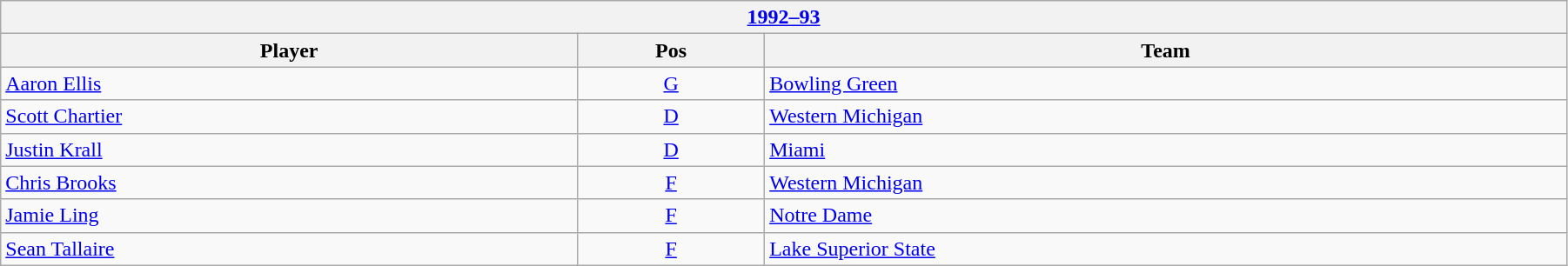<table class="wikitable" width=95%>
<tr>
<th colspan=3><a href='#'>1992–93</a></th>
</tr>
<tr>
<th>Player</th>
<th>Pos</th>
<th>Team</th>
</tr>
<tr>
<td><a href='#'>Aaron Ellis</a></td>
<td style="text-align:center;"><a href='#'>G</a></td>
<td><a href='#'>Bowling Green</a></td>
</tr>
<tr>
<td><a href='#'>Scott Chartier</a></td>
<td style="text-align:center;"><a href='#'>D</a></td>
<td><a href='#'>Western Michigan</a></td>
</tr>
<tr>
<td><a href='#'>Justin Krall</a></td>
<td style="text-align:center;"><a href='#'>D</a></td>
<td><a href='#'>Miami</a></td>
</tr>
<tr>
<td><a href='#'>Chris Brooks</a></td>
<td style="text-align:center;"><a href='#'>F</a></td>
<td><a href='#'>Western Michigan</a></td>
</tr>
<tr>
<td><a href='#'>Jamie Ling</a></td>
<td style="text-align:center;"><a href='#'>F</a></td>
<td><a href='#'>Notre Dame</a></td>
</tr>
<tr>
<td><a href='#'>Sean Tallaire</a></td>
<td style="text-align:center;"><a href='#'>F</a></td>
<td><a href='#'>Lake Superior State</a></td>
</tr>
</table>
